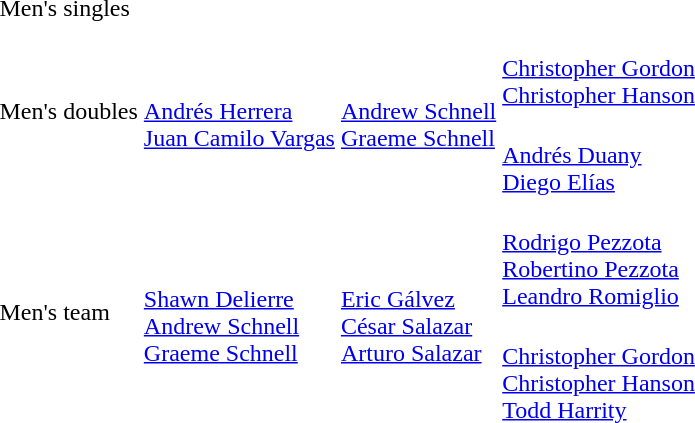<table>
<tr>
<td rowspan=2>Men's singles<br></td>
<td rowspan=2></td>
<td rowspan=2></td>
<td></td>
</tr>
<tr>
<td></td>
</tr>
<tr>
<td rowspan=2>Men's doubles<br></td>
<td rowspan=2><br><a href='#'>Andrés Herrera</a><br><a href='#'>Juan Camilo Vargas</a></td>
<td rowspan=2><br><a href='#'>Andrew Schnell</a><br><a href='#'>Graeme Schnell</a></td>
<td><br><a href='#'>Christopher Gordon</a><br><a href='#'>Christopher Hanson</a></td>
</tr>
<tr>
<td><br><a href='#'>Andrés Duany</a><br><a href='#'>Diego Elías</a></td>
</tr>
<tr>
<td rowspan=2>Men's team<br></td>
<td rowspan=2><br><a href='#'>Shawn Delierre</a><br><a href='#'>Andrew Schnell</a><br><a href='#'>Graeme Schnell</a></td>
<td rowspan=2><br><a href='#'>Eric Gálvez</a><br><a href='#'>César Salazar</a><br><a href='#'>Arturo Salazar</a></td>
<td><br><a href='#'>Rodrigo Pezzota</a><br><a href='#'>Robertino Pezzota</a><br><a href='#'>Leandro Romiglio</a></td>
</tr>
<tr>
<td><br><a href='#'>Christopher Gordon</a><br><a href='#'>Christopher Hanson</a><br><a href='#'>Todd Harrity</a></td>
</tr>
</table>
